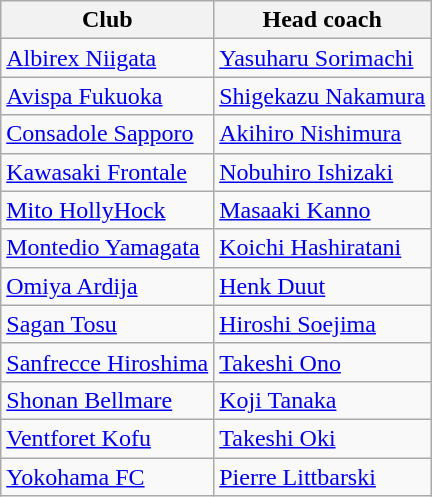<table class="wikitable sortable" style="text-align: left;">
<tr>
<th>Club</th>
<th>Head coach</th>
</tr>
<tr>
<td><a href='#'>Albirex Niigata</a></td>
<td> <a href='#'>Yasuharu Sorimachi</a></td>
</tr>
<tr>
<td><a href='#'>Avispa Fukuoka</a></td>
<td> <a href='#'>Shigekazu Nakamura</a></td>
</tr>
<tr>
<td><a href='#'>Consadole Sapporo</a></td>
<td> <a href='#'>Akihiro Nishimura</a></td>
</tr>
<tr>
<td><a href='#'>Kawasaki Frontale</a></td>
<td> <a href='#'>Nobuhiro Ishizaki</a></td>
</tr>
<tr>
<td><a href='#'>Mito HollyHock</a></td>
<td> <a href='#'>Masaaki Kanno</a></td>
</tr>
<tr>
<td><a href='#'>Montedio Yamagata</a></td>
<td> <a href='#'>Koichi Hashiratani</a></td>
</tr>
<tr>
<td><a href='#'>Omiya Ardija</a></td>
<td> <a href='#'>Henk Duut</a></td>
</tr>
<tr>
<td><a href='#'>Sagan Tosu</a></td>
<td> <a href='#'>Hiroshi Soejima</a></td>
</tr>
<tr>
<td><a href='#'>Sanfrecce Hiroshima</a></td>
<td> <a href='#'>Takeshi Ono</a></td>
</tr>
<tr>
<td><a href='#'>Shonan Bellmare</a></td>
<td> <a href='#'>Koji Tanaka</a></td>
</tr>
<tr>
<td><a href='#'>Ventforet Kofu</a></td>
<td> <a href='#'>Takeshi Oki</a></td>
</tr>
<tr>
<td><a href='#'>Yokohama FC</a></td>
<td> <a href='#'>Pierre Littbarski</a></td>
</tr>
</table>
